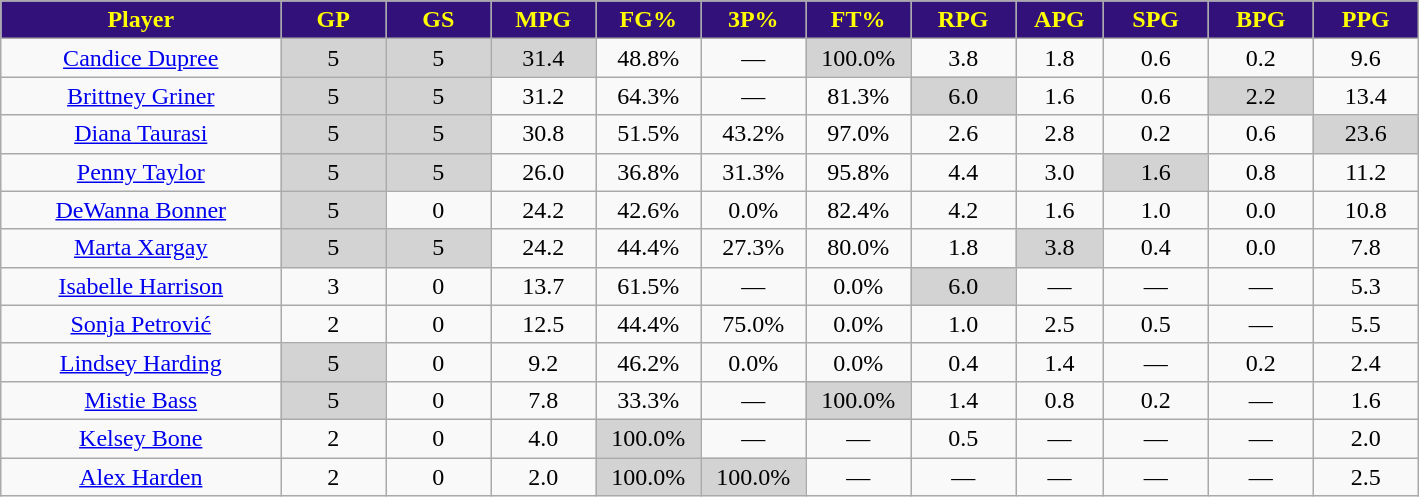<table class="wikitable sortable" style="text-align:center;">
<tr>
<th style="background:#32127A; color:#FFFF00;" width="16%">Player</th>
<th style="background:#32127A; color:#FFFF00;" width="6%">GP</th>
<th style="background:#32127A; color:#FFFF00;" width="6%">GS</th>
<th style="background:#32127A; color:#FFFF00;" width="6%">MPG</th>
<th style="background:#32127A; color:#FFFF00;" width="6%">FG%</th>
<th style="background:#32127A; color:#FFFF00;" width="6%">3P%</th>
<th style="background:#32127A; color:#FFFF00;" width="6%">FT%</th>
<th style="background:#32127A; color:#FFFF00;" width="6%">RPG</th>
<th style="background:#32127A; color:#FFFF00;" width="5%">APG</th>
<th style="background:#32127A; color:#FFFF00;" width="6%">SPG</th>
<th style="background:#32127A; color:#FFFF00;" width="6%">BPG</th>
<th style="background:#32127A; color:#FFFF00;" width="6%">PPG</th>
</tr>
<tr>
<td><a href='#'>Candice Dupree</a></td>
<td style="background:#D3D3D3;">5</td>
<td style="background:#D3D3D3;">5</td>
<td style="background:#D3D3D3;">31.4</td>
<td>48.8%</td>
<td>—</td>
<td style="background:#D3D3D3;">100.0%</td>
<td>3.8</td>
<td>1.8</td>
<td>0.6</td>
<td>0.2</td>
<td>9.6</td>
</tr>
<tr>
<td><a href='#'>Brittney Griner</a></td>
<td style="background:#D3D3D3;">5</td>
<td style="background:#D3D3D3;">5</td>
<td>31.2</td>
<td>64.3%</td>
<td>—</td>
<td>81.3%</td>
<td style="background:#D3D3D3;">6.0</td>
<td>1.6</td>
<td>0.6</td>
<td style="background:#D3D3D3;">2.2</td>
<td>13.4</td>
</tr>
<tr>
<td><a href='#'>Diana Taurasi</a></td>
<td style="background:#D3D3D3;">5</td>
<td style="background:#D3D3D3;">5</td>
<td>30.8</td>
<td>51.5%</td>
<td>43.2%</td>
<td>97.0%</td>
<td>2.6</td>
<td>2.8</td>
<td>0.2</td>
<td>0.6</td>
<td style="background:#D3D3D3;">23.6</td>
</tr>
<tr>
<td><a href='#'>Penny Taylor</a></td>
<td style="background:#D3D3D3;">5</td>
<td style="background:#D3D3D3;">5</td>
<td>26.0</td>
<td>36.8%</td>
<td>31.3%</td>
<td>95.8%</td>
<td>4.4</td>
<td>3.0</td>
<td style="background:#D3D3D3;">1.6</td>
<td>0.8</td>
<td>11.2</td>
</tr>
<tr>
<td><a href='#'>DeWanna Bonner</a></td>
<td style="background:#D3D3D3;">5</td>
<td>0</td>
<td>24.2</td>
<td>42.6%</td>
<td>0.0%</td>
<td>82.4%</td>
<td>4.2</td>
<td>1.6</td>
<td>1.0</td>
<td>0.0</td>
<td>10.8</td>
</tr>
<tr>
<td><a href='#'>Marta Xargay</a></td>
<td style="background:#D3D3D3;">5</td>
<td style="background:#D3D3D3;">5</td>
<td>24.2</td>
<td>44.4%</td>
<td>27.3%</td>
<td>80.0%</td>
<td>1.8</td>
<td style="background:#D3D3D3;">3.8</td>
<td>0.4</td>
<td>0.0</td>
<td>7.8</td>
</tr>
<tr>
<td><a href='#'>Isabelle Harrison</a></td>
<td>3</td>
<td>0</td>
<td>13.7</td>
<td>61.5%</td>
<td>—</td>
<td>0.0%</td>
<td style="background:#D3D3D3;">6.0</td>
<td>—</td>
<td>—</td>
<td>—</td>
<td>5.3</td>
</tr>
<tr>
<td><a href='#'>Sonja Petrović</a></td>
<td>2</td>
<td>0</td>
<td>12.5</td>
<td>44.4%</td>
<td>75.0%</td>
<td>0.0%</td>
<td>1.0</td>
<td>2.5</td>
<td>0.5</td>
<td>—</td>
<td>5.5</td>
</tr>
<tr>
<td><a href='#'>Lindsey Harding</a></td>
<td style="background:#D3D3D3;">5</td>
<td>0</td>
<td>9.2</td>
<td>46.2%</td>
<td>0.0%</td>
<td>0.0%</td>
<td>0.4</td>
<td>1.4</td>
<td>—</td>
<td>0.2</td>
<td>2.4</td>
</tr>
<tr>
<td><a href='#'>Mistie Bass</a></td>
<td style="background:#D3D3D3;">5</td>
<td>0</td>
<td>7.8</td>
<td>33.3%</td>
<td>—</td>
<td style="background:#D3D3D3;">100.0%</td>
<td>1.4</td>
<td>0.8</td>
<td>0.2</td>
<td>—</td>
<td>1.6</td>
</tr>
<tr>
<td><a href='#'>Kelsey Bone</a></td>
<td>2</td>
<td>0</td>
<td>4.0</td>
<td style="background:#D3D3D3;">100.0%</td>
<td>—</td>
<td>—</td>
<td>0.5</td>
<td>—</td>
<td>—</td>
<td>—</td>
<td>2.0</td>
</tr>
<tr>
<td><a href='#'>Alex Harden</a></td>
<td>2</td>
<td>0</td>
<td>2.0</td>
<td style="background:#D3D3D3;">100.0%</td>
<td style="background:#D3D3D3;">100.0%</td>
<td>—</td>
<td>—</td>
<td>—</td>
<td>—</td>
<td>—</td>
<td>2.5</td>
</tr>
</table>
